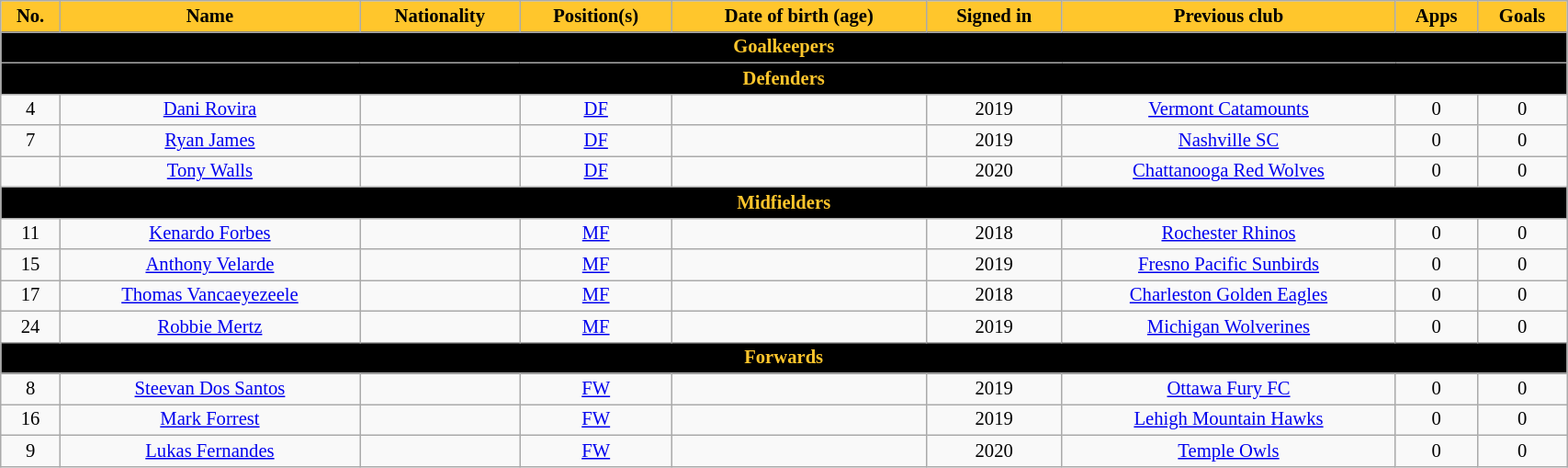<table class="wikitable" style="text-align:center; font-size:86%; width:90%;">
<tr>
<th style="background:#FFC62C; color:black; text-align:center;">No.</th>
<th style="background:#FFC62C; color:black; text-align:center;">Name</th>
<th style="background:#FFC62C; color:black; text-align:center;">Nationality</th>
<th style="background:#FFC62C; color:black; text-align:center;">Position(s)</th>
<th style="background:#FFC62C; color:black; text-align:center;">Date of birth (age)</th>
<th style="background:#FFC62C; color:black; text-align:center;">Signed in</th>
<th style="background:#FFC62C; color:black; text-align:center;">Previous club</th>
<th style="background:#FFC62C; color:black; text-align:center;">Apps</th>
<th style="background:#FFC62C; color:black; text-align:center;">Goals</th>
</tr>
<tr>
<th colspan=9 style="background:black; color:#FFC62C; text-align:center;">Goalkeepers</th>
</tr>
<tr>
<th colspan=9 style="background:black; color:#FFC62C; text-align:center;">Defenders</th>
</tr>
<tr>
<td>4</td>
<td><a href='#'>Dani Rovira</a></td>
<td></td>
<td><a href='#'>DF</a></td>
<td></td>
<td>2019</td>
<td> <a href='#'>Vermont Catamounts</a></td>
<td>0</td>
<td>0</td>
</tr>
<tr>
<td>7</td>
<td><a href='#'>Ryan James</a></td>
<td></td>
<td><a href='#'>DF</a></td>
<td></td>
<td>2019</td>
<td> <a href='#'>Nashville SC</a></td>
<td>0</td>
<td>0</td>
</tr>
<tr>
<td></td>
<td><a href='#'>Tony Walls</a></td>
<td></td>
<td><a href='#'>DF</a></td>
<td></td>
<td>2020</td>
<td> <a href='#'>Chattanooga Red Wolves</a></td>
<td>0</td>
<td>0</td>
</tr>
<tr>
<th colspan=9 style="background:black; color:#FFC62C; text-align:center;">Midfielders</th>
</tr>
<tr>
<td>11</td>
<td><a href='#'>Kenardo Forbes</a></td>
<td></td>
<td><a href='#'>MF</a></td>
<td></td>
<td>2018</td>
<td> <a href='#'>Rochester Rhinos</a></td>
<td>0</td>
<td>0</td>
</tr>
<tr>
<td>15</td>
<td><a href='#'>Anthony Velarde</a></td>
<td></td>
<td><a href='#'>MF</a></td>
<td></td>
<td>2019</td>
<td> <a href='#'>Fresno Pacific Sunbirds</a></td>
<td>0</td>
<td>0</td>
</tr>
<tr>
<td>17</td>
<td><a href='#'>Thomas Vancaeyezeele</a></td>
<td></td>
<td><a href='#'>MF</a></td>
<td></td>
<td>2018</td>
<td> <a href='#'>Charleston Golden Eagles</a></td>
<td>0</td>
<td>0</td>
</tr>
<tr>
<td>24</td>
<td><a href='#'>Robbie Mertz</a></td>
<td></td>
<td><a href='#'>MF</a></td>
<td></td>
<td>2019</td>
<td> <a href='#'>Michigan Wolverines</a></td>
<td>0</td>
<td>0</td>
</tr>
<tr>
<th colspan=9 style="background:black; color:#FFC62C; text-align:center;">Forwards</th>
</tr>
<tr>
<td>8</td>
<td><a href='#'>Steevan Dos Santos</a></td>
<td></td>
<td><a href='#'>FW</a></td>
<td></td>
<td>2019</td>
<td> <a href='#'>Ottawa Fury FC</a></td>
<td>0</td>
<td>0</td>
</tr>
<tr>
<td>16</td>
<td><a href='#'>Mark Forrest</a></td>
<td></td>
<td><a href='#'>FW</a></td>
<td></td>
<td>2019</td>
<td> <a href='#'>Lehigh Mountain Hawks</a></td>
<td>0</td>
<td>0</td>
</tr>
<tr>
<td>9</td>
<td><a href='#'>Lukas Fernandes</a></td>
<td></td>
<td><a href='#'>FW</a></td>
<td></td>
<td>2020</td>
<td> <a href='#'>Temple Owls</a></td>
<td>0</td>
<td>0</td>
</tr>
</table>
